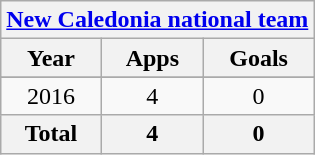<table class="wikitable" style="text-align:center">
<tr>
<th colspan=3><a href='#'>New Caledonia national team</a></th>
</tr>
<tr>
<th>Year</th>
<th>Apps</th>
<th>Goals</th>
</tr>
<tr>
</tr>
<tr>
<td>2016</td>
<td>4</td>
<td>0</td>
</tr>
<tr>
<th>Total</th>
<th>4</th>
<th>0</th>
</tr>
</table>
